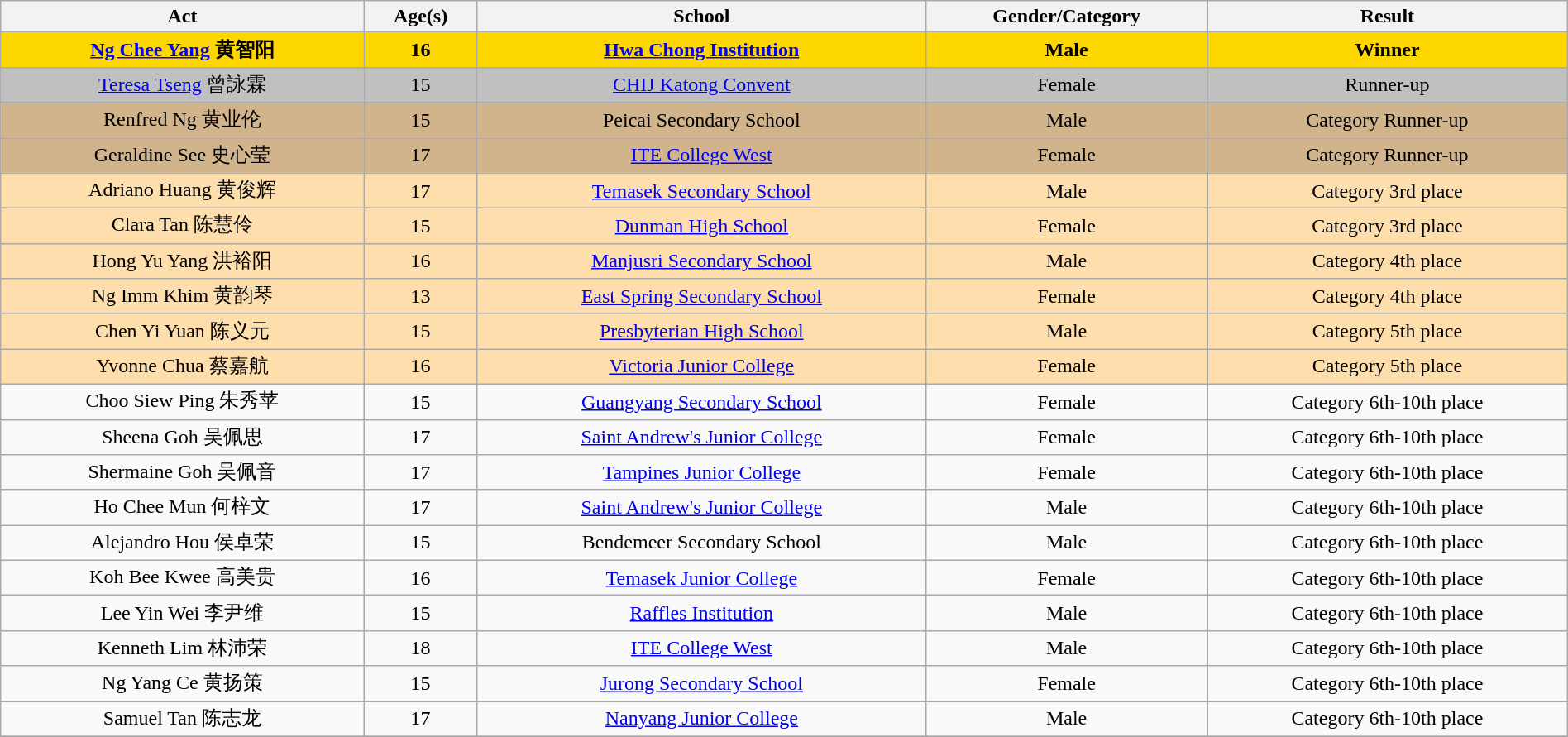<table class="wikitable sortable" style="width:100%; text-align:center;">
<tr>
<th>Act</th>
<th>Age(s)</th>
<th>School</th>
<th>Gender/Category</th>
<th>Result</th>
</tr>
<tr bgcolor=gold>
<td><strong><a href='#'>Ng Chee Yang</a> 黄智阳</strong></td>
<td><strong>16</strong></td>
<td><strong><a href='#'>Hwa Chong Institution</a></strong></td>
<td><strong>Male</strong></td>
<td><strong>Winner</strong></td>
</tr>
<tr bgcolor=silver>
<td><a href='#'>Teresa Tseng</a> 曾詠霖</td>
<td>15</td>
<td><a href='#'>CHIJ Katong Convent</a></td>
<td>Female</td>
<td>Runner-up</td>
</tr>
<tr bgcolor=tan>
<td>Renfred Ng 黄业伦</td>
<td>15</td>
<td>Peicai Secondary School</td>
<td>Male</td>
<td>Category Runner-up</td>
</tr>
<tr bgcolor=tan>
<td>Geraldine See 史心莹</td>
<td>17</td>
<td><a href='#'>ITE College West</a></td>
<td>Female</td>
<td>Category Runner-up</td>
</tr>
<tr bgcolor=navajowhite>
<td>Adriano Huang 黄俊辉</td>
<td>17</td>
<td><a href='#'>Temasek Secondary School</a></td>
<td>Male</td>
<td>Category 3rd place</td>
</tr>
<tr bgcolor=navajowhite>
<td>Clara Tan 陈慧伶</td>
<td>15</td>
<td><a href='#'>Dunman High School</a></td>
<td>Female</td>
<td>Category 3rd place</td>
</tr>
<tr bgcolor=navajowhite>
<td>Hong Yu Yang 洪裕阳</td>
<td>16</td>
<td><a href='#'>Manjusri Secondary School</a></td>
<td>Male</td>
<td>Category 4th place</td>
</tr>
<tr bgcolor=navajowhite>
<td>Ng Imm Khim 黄韵琴</td>
<td>13</td>
<td><a href='#'>East Spring Secondary School</a></td>
<td>Female</td>
<td>Category 4th place</td>
</tr>
<tr bgcolor=navajowhite>
<td>Chen Yi Yuan 陈义元</td>
<td>15</td>
<td><a href='#'>Presbyterian High School</a></td>
<td>Male</td>
<td>Category 5th place</td>
</tr>
<tr bgcolor=navajowhite>
<td>Yvonne Chua 蔡嘉航</td>
<td>16</td>
<td><a href='#'>Victoria Junior College</a></td>
<td>Female</td>
<td>Category 5th place</td>
</tr>
<tr>
<td>Choo Siew Ping 朱秀苹</td>
<td>15</td>
<td><a href='#'>Guangyang Secondary School</a></td>
<td>Female</td>
<td>Category 6th-10th place</td>
</tr>
<tr>
<td>Sheena Goh 吴佩思</td>
<td>17</td>
<td><a href='#'>Saint Andrew's Junior College</a></td>
<td>Female</td>
<td>Category 6th-10th place</td>
</tr>
<tr>
<td>Shermaine Goh 吴佩音</td>
<td>17</td>
<td><a href='#'>Tampines Junior College</a></td>
<td>Female</td>
<td>Category 6th-10th place</td>
</tr>
<tr>
<td>Ho Chee Mun 何梓文</td>
<td>17</td>
<td><a href='#'>Saint Andrew's Junior College</a></td>
<td>Male</td>
<td>Category 6th-10th place</td>
</tr>
<tr>
<td>Alejandro Hou 侯卓荣</td>
<td>15</td>
<td>Bendemeer Secondary School</td>
<td>Male</td>
<td>Category 6th-10th place</td>
</tr>
<tr>
<td>Koh Bee Kwee 高美贵</td>
<td>16</td>
<td><a href='#'>Temasek Junior College</a></td>
<td>Female</td>
<td>Category 6th-10th place</td>
</tr>
<tr>
<td>Lee Yin Wei 李尹维</td>
<td>15</td>
<td><a href='#'>Raffles Institution</a></td>
<td>Male</td>
<td>Category 6th-10th place</td>
</tr>
<tr>
<td>Kenneth Lim 林沛荣</td>
<td>18</td>
<td><a href='#'>ITE College West</a></td>
<td>Male</td>
<td>Category 6th-10th place</td>
</tr>
<tr>
<td>Ng Yang Ce 黄扬策</td>
<td>15</td>
<td><a href='#'>Jurong Secondary School</a></td>
<td>Female</td>
<td>Category 6th-10th place</td>
</tr>
<tr>
<td>Samuel Tan 陈志龙</td>
<td>17</td>
<td><a href='#'>Nanyang Junior College</a></td>
<td>Male</td>
<td>Category 6th-10th place</td>
</tr>
<tr>
</tr>
</table>
